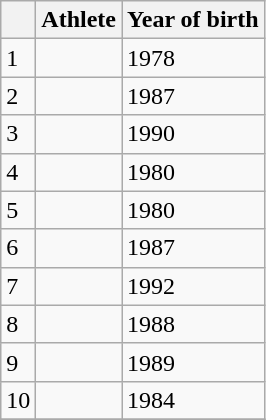<table class = "wikitable sortable">
<tr>
<th></th>
<th>Athlete</th>
<th>Year of birth</th>
</tr>
<tr>
<td>1</td>
<td></td>
<td>1978</td>
</tr>
<tr>
<td>2</td>
<td></td>
<td>1987</td>
</tr>
<tr>
<td>3</td>
<td></td>
<td>1990</td>
</tr>
<tr>
<td>4</td>
<td></td>
<td>1980</td>
</tr>
<tr>
<td>5</td>
<td></td>
<td>1980</td>
</tr>
<tr>
<td>6</td>
<td></td>
<td>1987</td>
</tr>
<tr>
<td>7</td>
<td></td>
<td>1992</td>
</tr>
<tr>
<td>8</td>
<td></td>
<td>1988</td>
</tr>
<tr>
<td>9</td>
<td></td>
<td>1989</td>
</tr>
<tr>
<td>10</td>
<td></td>
<td>1984</td>
</tr>
<tr>
</tr>
</table>
